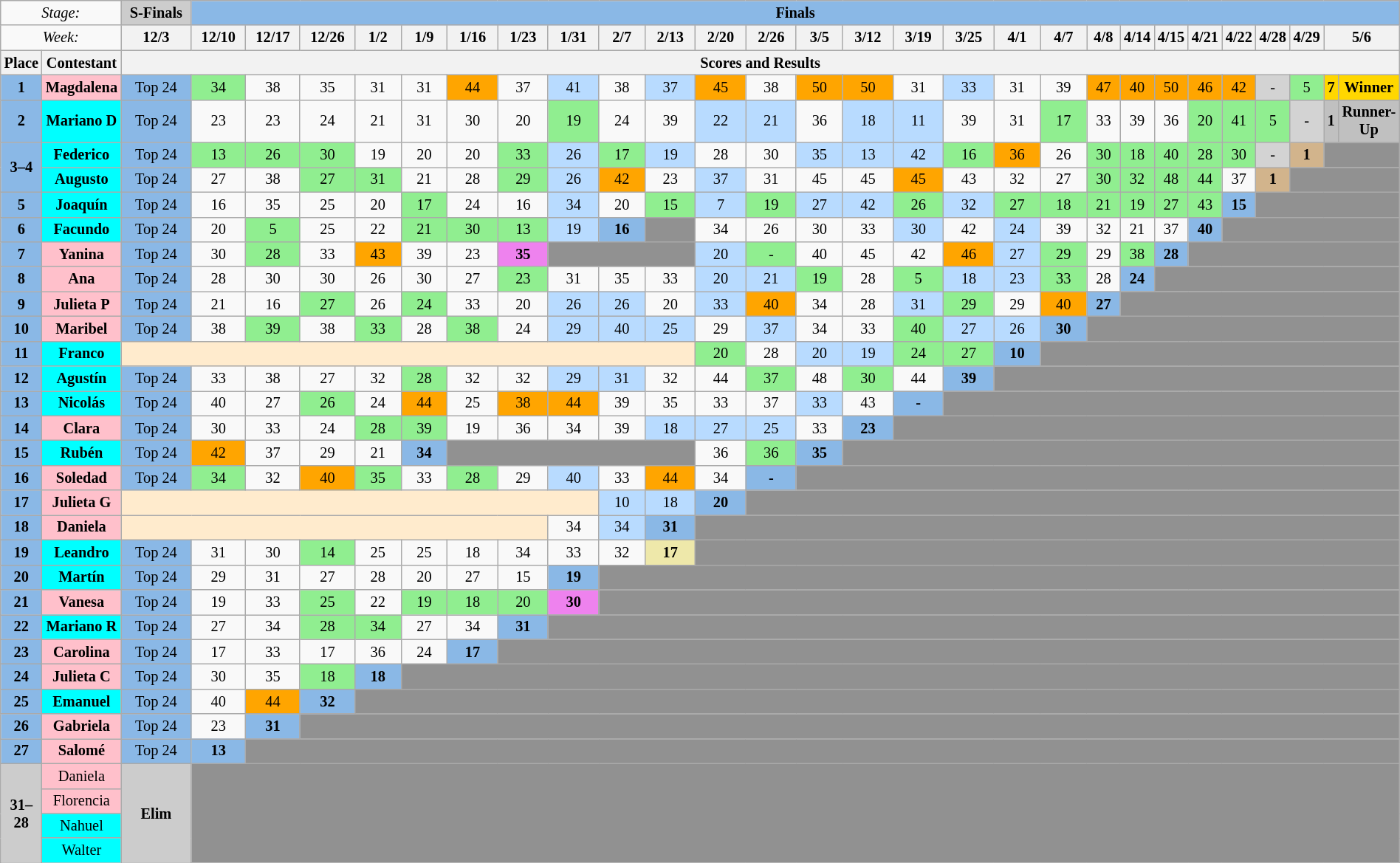<table class="wikitable" style="margin: 1em auto; text-align:center; font-size:85%">
<tr>
<td colspan="2"><em>Stage:</em></td>
<td style="width:7%; background:#ccc;"><strong>S-Finals</strong></td>
<td colspan="27" style="background:#8ab8e6;"><strong>Finals</strong></td>
</tr>
<tr>
<td colspan="2"><em>Week:</em></td>
<th style="width:5%">12/3</th>
<th style="width:5%">12/10</th>
<th style="width:5%">12/17</th>
<th style="width:5%">12/26</th>
<th style="width:5%">1/2</th>
<th style="width:5%">1/9</th>
<th style="width:5%">1/16</th>
<th style="width:5%">1/23</th>
<th style="width:5%">1/31</th>
<th style="width:5%">2/7</th>
<th style="width:5%">2/13</th>
<th style="width:5%">2/20</th>
<th style="width:5%">2/26</th>
<th style="width:5%">3/5</th>
<th style="width:5%">3/12</th>
<th style="width:5%">3/19</th>
<th style="width:5%">3/25</th>
<th style="width:5%">4/1</th>
<th style="width:5%">4/7</th>
<th style="width:5%">4/8</th>
<th style="width:5%">4/14</th>
<th style="width:5%">4/15</th>
<th style="width:5%">4/21</th>
<th style="width:5%">4/22</th>
<th style="width:5%">4/28</th>
<th style="width:5%">4/29</th>
<th colspan="2" style="width:5%">5/6</th>
</tr>
<tr>
<th>Place</th>
<th>Contestant</th>
<th colspan="28">Scores and Results</th>
</tr>
<tr>
<td style="background:#8ab8e6;"><strong>1</strong></td>
<td style="background:pink;"><strong>Magdalena</strong></td>
<td style="background:#8ab8e6">Top 24</td>
<td style="background:lightgreen;">34</td>
<td>38</td>
<td>35</td>
<td>31</td>
<td>31</td>
<td style="background:orange;">44</td>
<td>37</td>
<td style="background:#b8dbff;">41</td>
<td>38</td>
<td style="background:#b8dbff;">37</td>
<td style="background:orange;">45</td>
<td>38</td>
<td style="background:orange;">50</td>
<td style="background:orange;">50</td>
<td>31</td>
<td style="background:#b8dbff;">33</td>
<td>31</td>
<td>39</td>
<td style="background:orange;">47</td>
<td style="background:orange;">40</td>
<td style="background:orange;">50</td>
<td style="background:orange;">46</td>
<td style="background:orange;">42</td>
<td bgcolor=lightgrey>-</td>
<td style="background:lightgreen;">5</td>
<td style="background:gold;"><strong>7</strong></td>
<td style="background:gold;"><strong>Winner</strong></td>
</tr>
<tr>
<td style="background:#8ab8e6;"><strong>2</strong></td>
<td style="background:cyan;"><strong>Mariano D</strong></td>
<td style="background:#8ab8e6">Top 24</td>
<td>23</td>
<td>23</td>
<td>24</td>
<td>21</td>
<td>31</td>
<td>30</td>
<td>20</td>
<td style="background:lightgreen;">19</td>
<td>24</td>
<td>39</td>
<td style="background:#b8dbff;">22</td>
<td style="background:#b8dbff;">21</td>
<td>36</td>
<td style="background:#b8dbff;">18</td>
<td style="background:#b8dbff;">11</td>
<td>39</td>
<td>31</td>
<td style="background:lightgreen;">17</td>
<td>33</td>
<td>39</td>
<td>36</td>
<td style="background:lightgreen;">20</td>
<td style="background:lightgreen;">41</td>
<td style="background:lightgreen;">5</td>
<td bgcolor=lightgrey>-</td>
<td style="background:silver;"><strong>1</strong></td>
<td style="background:silver"><strong>Runner-Up</strong></td>
</tr>
<tr>
<td style="background:#8ab8e6;" rowspan="2"><strong>3–4</strong></td>
<td style="background:cyan;"><strong>Federico</strong></td>
<td style="background:#8ab8e6">Top 24</td>
<td style="background:lightgreen;">13</td>
<td style="background:lightgreen;">26</td>
<td style="background:lightgreen;">30</td>
<td>19</td>
<td>20</td>
<td>20</td>
<td style="background:lightgreen;">33</td>
<td style="background:#b8dbff;">26</td>
<td style="background:lightgreen;">17</td>
<td style="background:#b8dbff;">19</td>
<td>28</td>
<td>30</td>
<td style="background:#b8dbff;">35</td>
<td style="background:#b8dbff;">13</td>
<td style="background:#b8dbff;">42</td>
<td style="background:lightgreen;">16</td>
<td style="background:orange;">36</td>
<td>26</td>
<td style="background:lightgreen;">30</td>
<td style="background:lightgreen;">18</td>
<td style="background:lightgreen;">40</td>
<td style="background:lightgreen;">28</td>
<td style="background:lightgreen;">30</td>
<td bgcolor=lightgrey>-</td>
<td style="background:tan;"><strong>1</strong></td>
<td style="background:#919191;" colspan=2></td>
</tr>
<tr>
<td style="background:cyan;"><strong>Augusto</strong></td>
<td style="background:#8ab8e6">Top 24</td>
<td>27</td>
<td>38</td>
<td style="background:lightgreen;">27</td>
<td style="background:lightgreen;">31</td>
<td>21</td>
<td>28</td>
<td style="background:lightgreen;">29</td>
<td style="background:#b8dbff;">26</td>
<td style="background:orange;">42</td>
<td>23</td>
<td style="background:#b8dbff;">37</td>
<td>31</td>
<td>45</td>
<td>45</td>
<td style="background:orange;">45</td>
<td>43</td>
<td>32</td>
<td>27</td>
<td style="background:lightgreen;">30</td>
<td style="background:lightgreen;">32</td>
<td style="background:lightgreen;">48</td>
<td style="background:lightgreen;">44</td>
<td>37</td>
<td style="background:tan;"><strong>1</strong></td>
<td style="background:#919191;" colspan=3></td>
</tr>
<tr>
<td style="background:#8ab8e6;"><strong>5</strong></td>
<td style="background:cyan;"><strong>Joaquín</strong></td>
<td style="background:#8ab8e6">Top 24</td>
<td>16</td>
<td>35</td>
<td>25</td>
<td>20</td>
<td style="background:lightgreen;">17</td>
<td>24</td>
<td>16</td>
<td style="background:#b8dbff;">34</td>
<td>20</td>
<td style="background:lightgreen;">15</td>
<td style="background:#b8dbff;">7</td>
<td style="background:lightgreen;">19</td>
<td style="background:#b8dbff;">27</td>
<td style="background:#b8dbff;">42</td>
<td style="background:lightgreen;">26</td>
<td style="background:#b8dbff;">32</td>
<td style="background:lightgreen;">27</td>
<td style="background:lightgreen;">18</td>
<td style="background:lightgreen;">21</td>
<td style="background:lightgreen;">19</td>
<td style="background:lightgreen;">27</td>
<td style="background:lightgreen;">43</td>
<td style="background:#8ab8e6;"><strong>15</strong></td>
<td style="background:#919191;" colspan=4></td>
</tr>
<tr>
<td style="background:#8ab8e6;"><strong>6</strong></td>
<td style="background:cyan;"><strong>Facundo</strong></td>
<td style="background:#8ab8e6;">Top 24</td>
<td>20</td>
<td style="background:lightgreen;">5</td>
<td>25</td>
<td>22</td>
<td style="background:lightgreen;">21</td>
<td style="background:lightgreen;">30</td>
<td style="background:lightgreen;">13</td>
<td style="background:#b8dbff;">19</td>
<td style="background:#8ab8e6;"><strong>16</strong></td>
<td style="background:#919191;"></td>
<td>34</td>
<td>26</td>
<td>30</td>
<td>33</td>
<td style="background:#b8dbff;">30</td>
<td>42</td>
<td style="background:#b8dbff;">24</td>
<td>39</td>
<td>32</td>
<td>21</td>
<td>37</td>
<td style="background:#8ab8e6;"><strong>40</strong></td>
<td style="background:#919191;" colspan=5></td>
</tr>
<tr>
<td style="background:#8ab8e6;"><strong>7</strong></td>
<td style="background:pink;"><strong>Yanina</strong></td>
<td style="background:#8ab8e6;">Top 24</td>
<td>30</td>
<td style="background:lightgreen;">28</td>
<td>33</td>
<td style="background:orange;">43</td>
<td>39</td>
<td>23</td>
<td style="background:violet;"><strong>35</strong></td>
<td style="background:#919191;" colspan="3"></td>
<td style="background:#b8dbff;">20</td>
<td style="background:lightgreen;">-</td>
<td>40</td>
<td>45</td>
<td>42</td>
<td style="background:orange;">46</td>
<td style="background:#b8dbff;">27</td>
<td style="background:lightgreen;">29</td>
<td>29</td>
<td style="background:lightgreen;">38</td>
<td style="background:#8ab8e6;"><strong>28</strong></td>
<td style="background:#919191;" colspan=6></td>
</tr>
<tr>
<td style="background:#8ab8e6;"><strong>8</strong></td>
<td style="background:pink;"><strong>Ana</strong></td>
<td style="background:#8ab8e6">Top 24</td>
<td>28</td>
<td>30</td>
<td>30</td>
<td>26</td>
<td>30</td>
<td>27</td>
<td style="background:lightgreen;">23</td>
<td>31</td>
<td>35</td>
<td>33</td>
<td style="background:#b8dbff;">20</td>
<td style="background:#b8dbff;">21</td>
<td style="background:lightgreen;">19</td>
<td>28</td>
<td style="background:lightgreen;">5</td>
<td style="background:#b8dbff;">18</td>
<td style="background:#b8dbff;">23</td>
<td style="background:lightgreen;">33</td>
<td>28</td>
<td style="background:#8ab8e6;"><strong>24</strong></td>
<td style="background:#919191;" colspan=7></td>
</tr>
<tr>
<td style="background:#8ab8e6;"><strong>9</strong></td>
<td style="background:pink;"><strong>Julieta P</strong></td>
<td style="background:#8ab8e6">Top 24</td>
<td>21</td>
<td>16</td>
<td style="background:lightgreen;">27</td>
<td>26</td>
<td style="background:lightgreen;">24</td>
<td>33</td>
<td>20</td>
<td style="background:#b8dbff;">26</td>
<td style="background:#b8dbff;">26</td>
<td>20</td>
<td style="background:#b8dbff;">33</td>
<td style="background:orange;">40</td>
<td>34</td>
<td>28</td>
<td style="background:#b8dbff;">31</td>
<td style="background:lightgreen;">29</td>
<td>29</td>
<td style="background:orange;">40</td>
<td style="background:#8ab8e6;"><strong>27</strong></td>
<td style="background:#919191;" colspan="8"></td>
</tr>
<tr>
<td style="background:#8ab8e6;"><strong>10</strong></td>
<td style="background:pink;"><strong>Maribel</strong></td>
<td style="background:#8ab8e6">Top 24</td>
<td>38</td>
<td style="background:lightgreen;">39</td>
<td>38</td>
<td style="background:lightgreen;">33</td>
<td>28</td>
<td style="background:lightgreen;">38</td>
<td>24</td>
<td style="background:#b8dbff;">29</td>
<td style="background:#b8dbff;">40</td>
<td style="background:#b8dbff;">25</td>
<td>29</td>
<td style="background:#b8dbff;">37</td>
<td>34</td>
<td>33</td>
<td style="background:lightgreen;">40</td>
<td style="background:#b8dbff;">27</td>
<td style="background:#b8dbff;">26</td>
<td style="background:#8ab8e6;"><strong>30</strong></td>
<td style="background:#919191;" colspan="9"></td>
</tr>
<tr>
<td style="background:#8ab8e6;"><strong>11</strong></td>
<td style="background:cyan;"><strong>Franco</strong></td>
<td style="background:#FFEBCD;" colspan=11></td>
<td style="background:lightgreen;">20</td>
<td>28</td>
<td style="background:#b8dbff;">20</td>
<td style="background:#b8dbff;">19</td>
<td style="background:lightgreen;">24</td>
<td style="background:lightgreen;">27</td>
<td style="background:#8ab8e6;"><strong>10</strong></td>
<td style="background:#919191;" colspan="10"></td>
</tr>
<tr>
<td style="background:#8ab8e6;"><strong>12</strong></td>
<td style="background:cyan;"><strong>Agustín</strong></td>
<td style="background:#8ab8e6;">Top 24</td>
<td>33</td>
<td>38</td>
<td>27</td>
<td>32</td>
<td style="background:lightgreen;">28</td>
<td>32</td>
<td>32</td>
<td style="background:#b8dbff;">29</td>
<td style="background:#b8dbff;">31</td>
<td>32</td>
<td>44</td>
<td style="background:lightgreen;">37</td>
<td>48</td>
<td style="background:lightgreen;">30</td>
<td>44</td>
<td style="background:#8ab8e6;"><strong>39</strong></td>
<td style="background:#919191;" colspan="11"></td>
</tr>
<tr>
<td style="background:#8ab8e6;"><strong>13</strong></td>
<td style="background:cyan;"><strong>Nicolás</strong></td>
<td style="background:#8ab8e6">Top 24</td>
<td>40</td>
<td>27</td>
<td style="background:lightgreen;">26</td>
<td>24</td>
<td style="background:orange;">44</td>
<td>25</td>
<td style="background:orange;">38</td>
<td style="background:orange;">44</td>
<td>39</td>
<td>35</td>
<td>33</td>
<td>37</td>
<td style="background:#b8dbff;">33</td>
<td>43</td>
<td style="background:#8ab8e6;"><strong>-</strong></td>
<td style="background:#919191;" colspan="12"></td>
</tr>
<tr>
<td style="background:#8ab8e6;"><strong>14</strong></td>
<td style="background:pink;"><strong>Clara</strong></td>
<td style="background:#8ab8e6">Top 24</td>
<td>30</td>
<td>33</td>
<td>24</td>
<td style="background:lightgreen;">28</td>
<td style="background:lightgreen;">39</td>
<td>19</td>
<td>36</td>
<td>34</td>
<td>39</td>
<td style="background:#b8dbff;">18</td>
<td style="background:#b8dbff;">27</td>
<td style="background:#b8dbff;">25</td>
<td>33</td>
<td style="background:#8ab8e6;"><strong>23</strong></td>
<td style="background:#919191;" colspan="13"></td>
</tr>
<tr>
<td style="background:#8ab8e6;"><strong>15</strong></td>
<td style="background:cyan;"><strong>Rubén</strong></td>
<td style="background:#8ab8e6">Top 24</td>
<td style="background:orange;">42</td>
<td>37</td>
<td>29</td>
<td>21</td>
<td style="background:#8ab8e6;"><strong>34</strong></td>
<td style="background:#919191;" colspan="5"></td>
<td>36</td>
<td style="background:lightgreen;">36</td>
<td style="background:#8ab8e6;"><strong>35</strong></td>
<td style="background:#919191;" colspan="14"></td>
</tr>
<tr>
<td style="background:#8ab8e6;"><strong>16</strong></td>
<td style="background:pink;"><strong>Soledad</strong></td>
<td style="background:#8ab8e6">Top 24</td>
<td style="background:lightgreen;">34</td>
<td>32</td>
<td style="background:orange;">40</td>
<td style="background:lightgreen;">35</td>
<td>33</td>
<td style="background:lightgreen;">28</td>
<td>29</td>
<td style="background:#b8dbff;">40</td>
<td>33</td>
<td style="background:orange;">44</td>
<td>34</td>
<td style="background:#8ab8e6;"><strong>-</strong></td>
<td style="background:#919191;" colspan="15"></td>
</tr>
<tr>
<td style="background:#8ab8e6;"><strong>17</strong></td>
<td style="background:pink;"><strong>Julieta G</strong></td>
<td style="background:#FFEBCD;" colspan=9></td>
<td style="background:#b8dbff;">10</td>
<td style="background:#b8dbff;">18</td>
<td style="background:#8ab8e6;"><strong>20</strong></td>
<td style="background:#919191;" colspan="16"></td>
</tr>
<tr>
<td style="background:#8ab8e6;"><strong>18</strong></td>
<td style="background:pink;"><strong>Daniela</strong></td>
<td style="background:#FFEBCD;" colspan=8></td>
<td>34</td>
<td style="background:#b8dbff;">34</td>
<td style="background:#8ab8e6;"><strong>31</strong></td>
<td style="background:#919191;" colspan="17"></td>
</tr>
<tr>
<td style="background:#8ab8e6;"><strong>19</strong></td>
<td style="background:cyan;"><strong>Leandro</strong></td>
<td style="background:#8ab8e6">Top 24</td>
<td>31</td>
<td>30</td>
<td style="background:lightgreen;">14</td>
<td>25</td>
<td>25</td>
<td>18</td>
<td>34</td>
<td>33</td>
<td>32</td>
<td style="background:palegoldenrod;"><strong>17</strong></td>
<td style="background:#919191;" colspan="17"></td>
</tr>
<tr>
<td style="background:#8ab8e6;"><strong>20</strong></td>
<td style="background:cyan;"><strong>Martín</strong></td>
<td style="background:#8ab8e6">Top 24</td>
<td>29</td>
<td>31</td>
<td>27</td>
<td>28</td>
<td>20</td>
<td>27</td>
<td>15</td>
<td style="background:#8ab8e6;"><strong>19</strong></td>
<td style="background:#919191;" colspan="19"></td>
</tr>
<tr>
<td style="background:#8ab8e6;"><strong>21</strong></td>
<td style="background:pink;"><strong>Vanesa</strong></td>
<td style="background:#8ab8e6">Top 24</td>
<td>19</td>
<td>33</td>
<td style="background:lightgreen;">25</td>
<td>22</td>
<td style="background:lightgreen;">19</td>
<td style="background:lightgreen;">18</td>
<td style="background:lightgreen;">20</td>
<td style="background:violet;"><strong>30</strong></td>
<td style="background:#919191;" colspan="19"></td>
</tr>
<tr>
<td style="background:#8ab8e6;"><strong>22</strong></td>
<td style="background:cyan;"><strong>Mariano R</strong></td>
<td style="background:#8ab8e6">Top 24</td>
<td>27</td>
<td>34</td>
<td style="background:lightgreen;">28</td>
<td style="background:lightgreen;">34</td>
<td>27</td>
<td>34</td>
<td style="background:#8ab8e6;"><strong>31</strong></td>
<td style="background:#919191;" colspan="20"></td>
</tr>
<tr>
<td style="background:#8ab8e6;"><strong>23</strong></td>
<td style="background:pink;"><strong>Carolina</strong></td>
<td style="background:#8ab8e6">Top 24</td>
<td>17</td>
<td>33</td>
<td>17</td>
<td>36</td>
<td>24</td>
<td style="background:#8ab8e6;"><strong>17</strong></td>
<td style="background:#919191;" colspan="21"></td>
</tr>
<tr>
<td style="background:#8ab8e6;"><strong>24</strong></td>
<td style="background:pink;"><strong>Julieta C</strong></td>
<td style="background:#8ab8e6">Top 24</td>
<td>30</td>
<td>35</td>
<td style="background:lightgreen;">18</td>
<td style="background:#8ab8e6;"><strong>18</strong></td>
<td style="background:#919191;" colspan="23"></td>
</tr>
<tr>
<td style="background:#8ab8e6;"><strong>25</strong></td>
<td style="background:cyan;"><strong>Emanuel</strong></td>
<td style="background:#8ab8e6">Top 24</td>
<td>40</td>
<td style="background:orange;">44</td>
<td style="background:#8ab8e6;"><strong>32</strong></td>
<td style="background:#919191;" colspan="24"></td>
</tr>
<tr>
<td style="background:#8ab8e6;"><strong>26</strong></td>
<td style="background:pink;"><strong>Gabriela</strong></td>
<td style="background:#8ab8e6">Top 24</td>
<td>23</td>
<td style="background:#8ab8e6;"><strong>31</strong></td>
<td style="background:#919191;" colspan="25"></td>
</tr>
<tr>
<td style="background:#8ab8e6;"><strong>27</strong></td>
<td style="background:pink;"><strong>Salomé</strong></td>
<td style="background:#8ab8e6">Top 24</td>
<td style="background:#8ab8e6;"><strong>13</strong></td>
<td style="background:#919191;" colspan="28"></td>
</tr>
<tr>
<td style="background:#ccc;" rowspan="4"><strong>31–28</strong></td>
<td style="background:pink;">Daniela</td>
<td style="background:#ccc;" rowspan="9"><strong>Elim</strong></td>
<td style="background:#919191;" colspan="27" rowspan="9"></td>
</tr>
<tr>
<td style="background:pink;">Florencia</td>
</tr>
<tr>
<td style="background:cyan;">Nahuel</td>
</tr>
<tr>
<td style="background:cyan;">Walter</td>
</tr>
</table>
